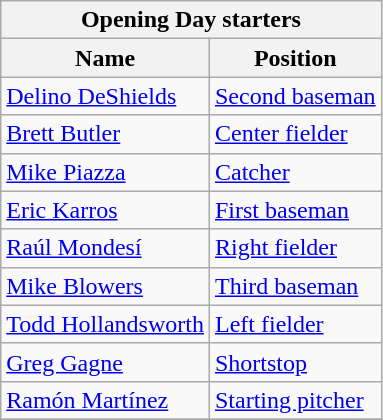<table class="wikitable" style="text-align:left">
<tr>
<th colspan="2">Opening Day starters</th>
</tr>
<tr>
<th>Name</th>
<th>Position</th>
</tr>
<tr>
<td><a href='#'>Delino DeShields</a></td>
<td><a href='#'>Second baseman</a></td>
</tr>
<tr>
<td><a href='#'>Brett Butler</a></td>
<td><a href='#'>Center fielder</a></td>
</tr>
<tr>
<td><a href='#'>Mike Piazza</a></td>
<td><a href='#'>Catcher</a></td>
</tr>
<tr>
<td><a href='#'>Eric Karros</a></td>
<td><a href='#'>First baseman</a></td>
</tr>
<tr>
<td><a href='#'>Raúl Mondesí</a></td>
<td><a href='#'>Right fielder</a></td>
</tr>
<tr>
<td><a href='#'>Mike Blowers</a></td>
<td><a href='#'>Third baseman</a></td>
</tr>
<tr>
<td><a href='#'>Todd Hollandsworth</a></td>
<td><a href='#'>Left fielder</a></td>
</tr>
<tr>
<td><a href='#'>Greg Gagne</a></td>
<td><a href='#'>Shortstop</a></td>
</tr>
<tr>
<td><a href='#'>Ramón Martínez</a></td>
<td><a href='#'>Starting pitcher</a></td>
</tr>
<tr>
</tr>
</table>
